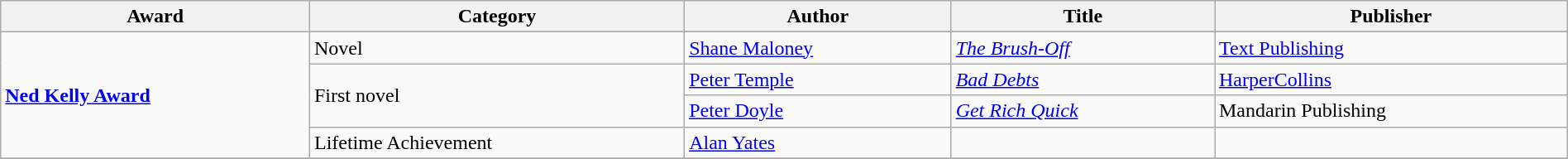<table class="wikitable" width=100%>
<tr>
<th>Award</th>
<th>Category</th>
<th>Author</th>
<th>Title</th>
<th>Publisher</th>
</tr>
<tr>
<td rowspan=5><strong><a href='#'>Ned Kelly Award</a></strong></td>
</tr>
<tr>
<td>Novel</td>
<td><a href='#'>Shane Maloney</a></td>
<td><em><a href='#'>The Brush-Off</a></em></td>
<td><a href='#'>Text Publishing</a></td>
</tr>
<tr>
<td rowspan=2>First novel</td>
<td><a href='#'>Peter Temple</a></td>
<td><em><a href='#'>Bad Debts</a></em></td>
<td><a href='#'>HarperCollins</a></td>
</tr>
<tr>
<td><a href='#'>Peter Doyle</a></td>
<td><em><a href='#'>Get Rich Quick</a></em></td>
<td>Mandarin Publishing</td>
</tr>
<tr>
<td>Lifetime Achievement</td>
<td><a href='#'>Alan Yates</a></td>
<td></td>
<td></td>
</tr>
<tr>
</tr>
</table>
